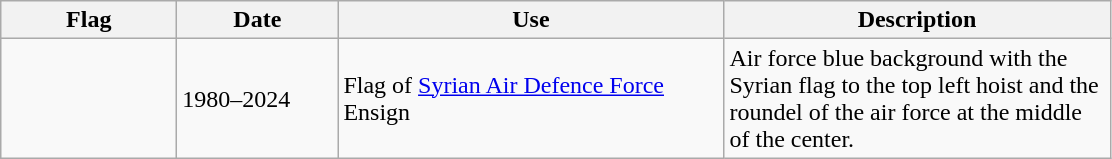<table class="wikitable">
<tr>
<th style="width:110px;">Flag</th>
<th style="width:100px;">Date</th>
<th style="width:250px;">Use</th>
<th style="width:250px;">Description</th>
</tr>
<tr>
<td></td>
<td>1980–2024</td>
<td>Flag of <a href='#'>Syrian Air Defence Force</a> Ensign</td>
<td>Air force blue background with the Syrian flag to the top left hoist and the roundel of the air force at the middle of the center.</td>
</tr>
</table>
